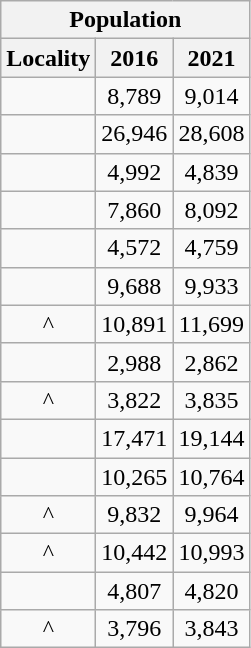<table class="wikitable sortable" style="text-align:center;">
<tr>
<th colspan="3" style="text-align:center;  font-weight:bold">Population</th>
</tr>
<tr>
<th style="text-align:center; background:  font-weight:bold">Locality</th>
<th style="text-align:center; background:  font-weight:bold"><strong>2016</strong></th>
<th style="text-align:center; background:  font-weight:bold"><strong>2021</strong></th>
</tr>
<tr>
<td></td>
<td>8,789</td>
<td>9,014</td>
</tr>
<tr>
<td></td>
<td>26,946</td>
<td>28,608</td>
</tr>
<tr>
<td></td>
<td>4,992</td>
<td>4,839</td>
</tr>
<tr>
<td></td>
<td>7,860</td>
<td>8,092</td>
</tr>
<tr>
<td></td>
<td>4,572</td>
<td>4,759</td>
</tr>
<tr>
<td></td>
<td>9,688</td>
<td>9,933</td>
</tr>
<tr>
<td>^</td>
<td>10,891</td>
<td>11,699</td>
</tr>
<tr>
<td></td>
<td>2,988</td>
<td>2,862</td>
</tr>
<tr>
<td>^</td>
<td>3,822</td>
<td>3,835</td>
</tr>
<tr>
<td></td>
<td>17,471</td>
<td>19,144</td>
</tr>
<tr>
<td></td>
<td>10,265</td>
<td>10,764</td>
</tr>
<tr>
<td>^</td>
<td>9,832</td>
<td>9,964</td>
</tr>
<tr>
<td>^</td>
<td>10,442</td>
<td>10,993</td>
</tr>
<tr>
<td></td>
<td>4,807</td>
<td>4,820</td>
</tr>
<tr>
<td>^</td>
<td>3,796</td>
<td>3,843</td>
</tr>
</table>
